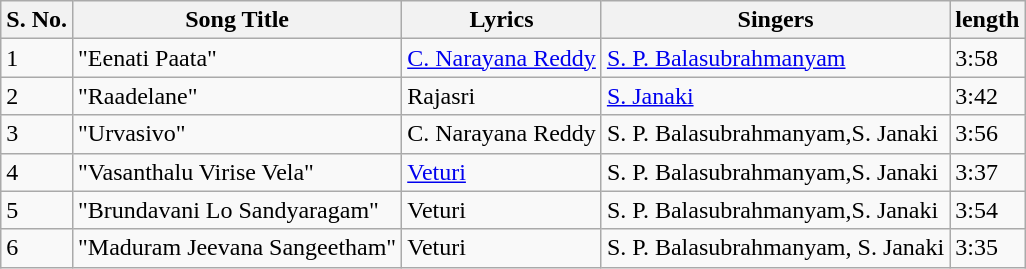<table class="wikitable">
<tr>
<th>S. No.</th>
<th>Song Title</th>
<th>Lyrics</th>
<th>Singers</th>
<th>length</th>
</tr>
<tr>
<td>1</td>
<td>"Eenati Paata"</td>
<td><a href='#'>C. Narayana Reddy</a></td>
<td><a href='#'>S. P. Balasubrahmanyam</a></td>
<td>3:58</td>
</tr>
<tr>
<td>2</td>
<td>"Raadelane"</td>
<td>Rajasri</td>
<td><a href='#'>S. Janaki</a></td>
<td>3:42</td>
</tr>
<tr>
<td>3</td>
<td>"Urvasivo"</td>
<td>C. Narayana Reddy</td>
<td>S. P. Balasubrahmanyam,S. Janaki</td>
<td>3:56</td>
</tr>
<tr>
<td>4</td>
<td>"Vasanthalu Virise Vela"</td>
<td><a href='#'>Veturi</a></td>
<td>S. P. Balasubrahmanyam,S. Janaki</td>
<td>3:37</td>
</tr>
<tr>
<td>5</td>
<td>"Brundavani Lo Sandyaragam"</td>
<td>Veturi</td>
<td>S. P. Balasubrahmanyam,S. Janaki</td>
<td>3:54</td>
</tr>
<tr>
<td>6</td>
<td>"Maduram Jeevana Sangeetham"</td>
<td>Veturi</td>
<td>S. P. Balasubrahmanyam, S. Janaki</td>
<td>3:35</td>
</tr>
</table>
